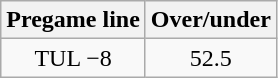<table class="wikitable">
<tr align="center">
<th style=>Pregame line</th>
<th style=>Over/under</th>
</tr>
<tr align="center">
<td>TUL −8</td>
<td>52.5</td>
</tr>
</table>
